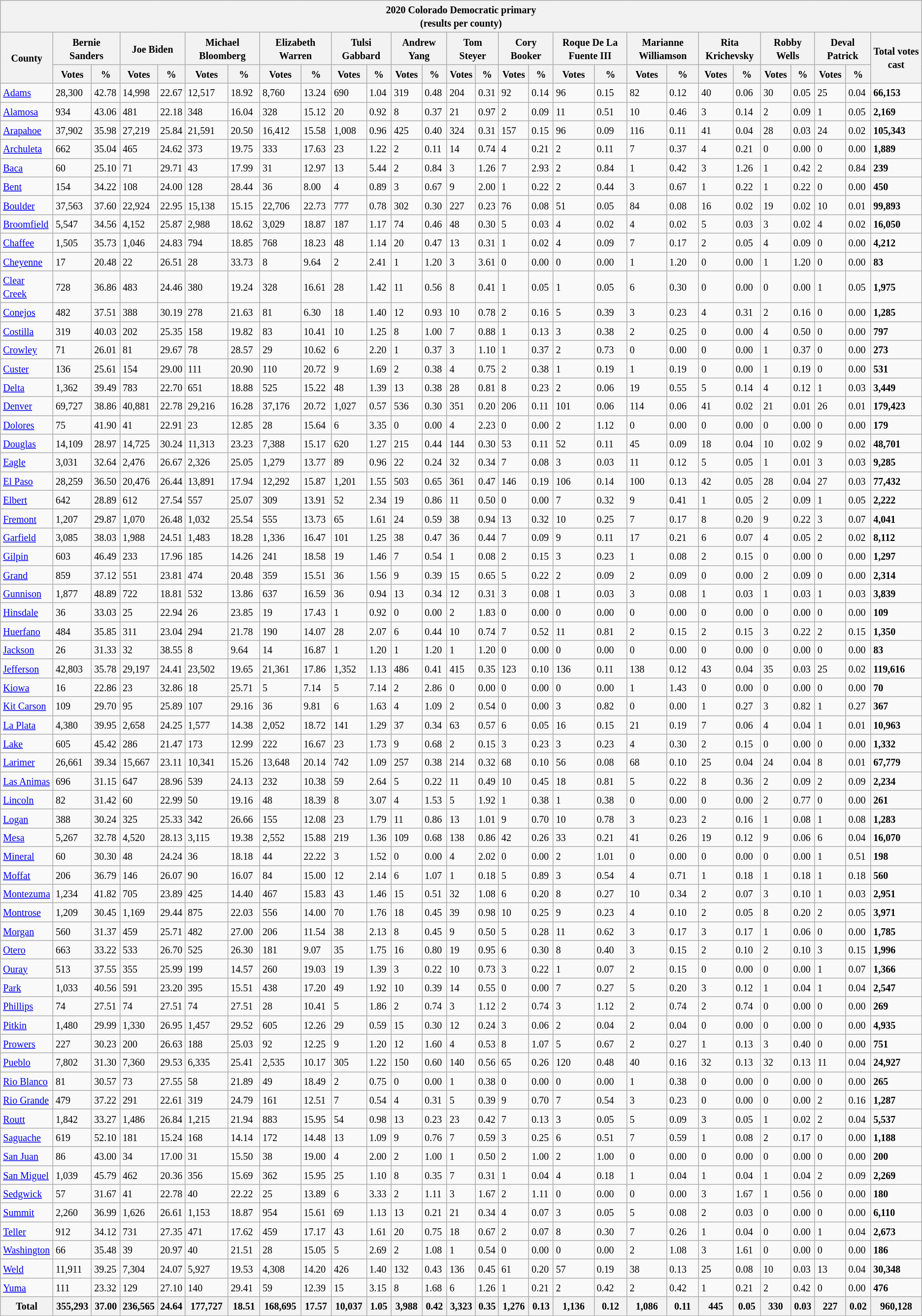<table class="wikitable sortable mw-collapsible mw-collapsed">
<tr>
<th colspan="28"><small>2020 Colorado Democratic primary</small><br><small>(results per county)</small></th>
</tr>
<tr>
<th rowspan="2"><small>County</small></th>
<th colspan="2"><small>Bernie Sanders</small></th>
<th colspan="2"><small>Joe Biden</small></th>
<th colspan="2"><small>Michael Bloomberg</small></th>
<th colspan="2"><small>Elizabeth Warren</small></th>
<th colspan="2"><small>Tulsi Gabbard</small></th>
<th colspan="2"><small>Andrew Yang</small></th>
<th colspan="2"><small>Tom Steyer</small></th>
<th colspan="2"><small>Cory Booker</small></th>
<th colspan="2"><small>Roque De La Fuente III</small></th>
<th colspan="2"><small>Marianne Williamson</small></th>
<th colspan="2"><small>Rita Krichevsky</small></th>
<th colspan="2"><small>Robby Wells</small></th>
<th colspan="2"><small>Deval Patrick</small></th>
<th rowspan="2"><small>Total votes cast</small></th>
</tr>
<tr>
<th><small>Votes</small></th>
<th><small>%</small></th>
<th><small>Votes</small></th>
<th><small>%</small></th>
<th><small>Votes</small></th>
<th><small>%</small></th>
<th><small>Votes</small></th>
<th><small>%</small></th>
<th><small>Votes</small></th>
<th><small>%</small></th>
<th><small>Votes</small></th>
<th><small>%</small></th>
<th><small>Votes</small></th>
<th><small>%</small></th>
<th><small>Votes</small></th>
<th><small>%</small></th>
<th><small>Votes</small></th>
<th><small>%</small></th>
<th><small>Votes</small></th>
<th><small>%</small></th>
<th><small>Votes</small></th>
<th><small>%</small></th>
<th><small>Votes</small></th>
<th><small>%</small></th>
<th><small>Votes</small></th>
<th><small>%</small></th>
</tr>
<tr>
<td><small><a href='#'>Adams</a></small></td>
<td><small>28,300</small></td>
<td><small>42.78</small></td>
<td><small>14,998</small></td>
<td><small>22.67</small></td>
<td><small>12,517</small></td>
<td><small>18.92</small></td>
<td><small>8,760</small></td>
<td><small>13.24</small></td>
<td><small>690</small></td>
<td><small>1.04</small></td>
<td><small>319</small></td>
<td><small>0.48</small></td>
<td><small>204</small></td>
<td><small>0.31</small></td>
<td><small>92</small></td>
<td><small>0.14</small></td>
<td><small>96</small></td>
<td><small>0.15</small></td>
<td><small>82</small></td>
<td><small>0.12</small></td>
<td><small>40</small></td>
<td><small>0.06</small></td>
<td><small>30</small></td>
<td><small>0.05</small></td>
<td><small>25</small></td>
<td><small>0.04</small></td>
<td><strong><small>66,153</small></strong></td>
</tr>
<tr>
<td><small><a href='#'>Alamosa</a></small></td>
<td><small>934</small></td>
<td><small>43.06</small></td>
<td><small>481</small></td>
<td><small>22.18</small></td>
<td><small>348</small></td>
<td><small>16.04</small></td>
<td><small>328</small></td>
<td><small>15.12</small></td>
<td><small>20</small></td>
<td><small>0.92</small></td>
<td><small>8</small></td>
<td><small>0.37</small></td>
<td><small>21</small></td>
<td><small>0.97</small></td>
<td><small>2</small></td>
<td><small>0.09</small></td>
<td><small>11</small></td>
<td><small>0.51</small></td>
<td><small>10</small></td>
<td><small>0.46</small></td>
<td><small>3</small></td>
<td><small>0.14</small></td>
<td><small>2</small></td>
<td><small>0.09</small></td>
<td><small>1</small></td>
<td><small>0.05</small></td>
<td><strong><small>2,169</small></strong></td>
</tr>
<tr>
<td><small><a href='#'>Arapahoe</a></small></td>
<td><small>37,902</small></td>
<td><small>35.98</small></td>
<td><small>27,219</small></td>
<td><small>25.84</small></td>
<td><small>21,591</small></td>
<td><small>20.50</small></td>
<td><small>16,412</small></td>
<td><small>15.58</small></td>
<td><small>1,008</small></td>
<td><small>0.96</small></td>
<td><small>425</small></td>
<td><small>0.40</small></td>
<td><small>324</small></td>
<td><small>0.31</small></td>
<td><small>157</small></td>
<td><small>0.15</small></td>
<td><small>96</small></td>
<td><small>0.09</small></td>
<td><small>116</small></td>
<td><small>0.11</small></td>
<td><small>41</small></td>
<td><small>0.04</small></td>
<td><small>28</small></td>
<td><small>0.03</small></td>
<td><small>24</small></td>
<td><small>0.02</small></td>
<td><strong><small>105,343</small></strong></td>
</tr>
<tr>
<td><small><a href='#'>Archuleta</a></small></td>
<td><small>662</small></td>
<td><small>35.04</small></td>
<td><small>465</small></td>
<td><small>24.62</small></td>
<td><small>373</small></td>
<td><small>19.75</small></td>
<td><small>333</small></td>
<td><small>17.63</small></td>
<td><small>23</small></td>
<td><small>1.22</small></td>
<td><small>2</small></td>
<td><small>0.11</small></td>
<td><small>14</small></td>
<td><small>0.74</small></td>
<td><small>4</small></td>
<td><small>0.21</small></td>
<td><small>2</small></td>
<td><small>0.11</small></td>
<td><small>7</small></td>
<td><small>0.37</small></td>
<td><small>4</small></td>
<td><small>0.21</small></td>
<td><small>0</small></td>
<td><small>0.00</small></td>
<td><small>0</small></td>
<td><small>0.00</small></td>
<td><strong><small>1,889</small></strong></td>
</tr>
<tr>
<td><small><a href='#'>Baca</a></small></td>
<td><small>60</small></td>
<td><small>25.10</small></td>
<td><small>71</small></td>
<td><small>29.71</small></td>
<td><small>43</small></td>
<td><small>17.99</small></td>
<td><small>31</small></td>
<td><small>12.97</small></td>
<td><small>13</small></td>
<td><small>5.44</small></td>
<td><small>2</small></td>
<td><small>0.84</small></td>
<td><small>3</small></td>
<td><small>1.26</small></td>
<td><small>7</small></td>
<td><small>2.93</small></td>
<td><small>2</small></td>
<td><small>0.84</small></td>
<td><small>1</small></td>
<td><small>0.42</small></td>
<td><small>3</small></td>
<td><small>1.26</small></td>
<td><small>1</small></td>
<td><small>0.42</small></td>
<td><small>2</small></td>
<td><small>0.84</small></td>
<td><strong><small>239</small></strong></td>
</tr>
<tr>
<td><small><a href='#'>Bent</a></small></td>
<td><small>154</small></td>
<td><small>34.22</small></td>
<td><small>108</small></td>
<td><small>24.00</small></td>
<td><small>128</small></td>
<td><small>28.44</small></td>
<td><small>36</small></td>
<td><small>8.00</small></td>
<td><small>4</small></td>
<td><small>0.89</small></td>
<td><small>3</small></td>
<td><small>0.67</small></td>
<td><small>9</small></td>
<td><small>2.00</small></td>
<td><small>1</small></td>
<td><small>0.22</small></td>
<td><small>2</small></td>
<td><small>0.44</small></td>
<td><small>3</small></td>
<td><small>0.67</small></td>
<td><small>1</small></td>
<td><small>0.22</small></td>
<td><small>1</small></td>
<td><small>0.22</small></td>
<td><small>0</small></td>
<td><small>0.00</small></td>
<td><strong><small>450</small></strong></td>
</tr>
<tr>
<td><small><a href='#'>Boulder</a></small></td>
<td><small>37,563</small></td>
<td><small>37.60</small></td>
<td><small>22,924</small></td>
<td><small>22.95</small></td>
<td><small>15,138</small></td>
<td><small>15.15</small></td>
<td><small>22,706</small></td>
<td><small>22.73</small></td>
<td><small>777</small></td>
<td><small>0.78</small></td>
<td><small>302</small></td>
<td><small>0.30</small></td>
<td><small>227</small></td>
<td><small>0.23</small></td>
<td><small>76</small></td>
<td><small>0.08</small></td>
<td><small>51</small></td>
<td><small>0.05</small></td>
<td><small>84</small></td>
<td><small>0.08</small></td>
<td><small>16</small></td>
<td><small>0.02</small></td>
<td><small>19</small></td>
<td><small>0.02</small></td>
<td><small>10</small></td>
<td><small>0.01</small></td>
<td><strong><small>99,893</small></strong></td>
</tr>
<tr>
<td><small><a href='#'>Broomfield</a></small></td>
<td><small>5,547</small></td>
<td><small>34.56</small></td>
<td><small>4,152</small></td>
<td><small>25.87</small></td>
<td><small>2,988</small></td>
<td><small>18.62</small></td>
<td><small>3,029</small></td>
<td><small>18.87</small></td>
<td><small>187</small></td>
<td><small>1.17</small></td>
<td><small>74</small></td>
<td><small>0.46</small></td>
<td><small>48</small></td>
<td><small>0.30</small></td>
<td><small>5</small></td>
<td><small>0.03</small></td>
<td><small>4</small></td>
<td><small>0.02</small></td>
<td><small>4</small></td>
<td><small>0.02</small></td>
<td><small>5</small></td>
<td><small>0.03</small></td>
<td><small>3</small></td>
<td><small>0.02</small></td>
<td><small>4</small></td>
<td><small>0.02</small></td>
<td><strong><small>16,050</small></strong></td>
</tr>
<tr>
<td><small><a href='#'>Chaffee</a></small></td>
<td><small>1,505</small></td>
<td><small>35.73</small></td>
<td><small>1,046</small></td>
<td><small>24.83</small></td>
<td><small>794</small></td>
<td><small>18.85</small></td>
<td><small>768</small></td>
<td><small>18.23</small></td>
<td><small>48</small></td>
<td><small>1.14</small></td>
<td><small>20</small></td>
<td><small>0.47</small></td>
<td><small>13</small></td>
<td><small>0.31</small></td>
<td><small>1</small></td>
<td><small>0.02</small></td>
<td><small>4</small></td>
<td><small>0.09</small></td>
<td><small>7</small></td>
<td><small>0.17</small></td>
<td><small>2</small></td>
<td><small>0.05</small></td>
<td><small>4</small></td>
<td><small>0.09</small></td>
<td><small>0</small></td>
<td><small>0.00</small></td>
<td><strong><small>4,212</small></strong></td>
</tr>
<tr>
<td><small><a href='#'>Cheyenne</a></small></td>
<td><small>17</small></td>
<td><small>20.48</small></td>
<td><small>22</small></td>
<td><small>26.51</small></td>
<td><small>28</small></td>
<td><small>33.73</small></td>
<td><small>8</small></td>
<td><small>9.64</small></td>
<td><small>2</small></td>
<td><small>2.41</small></td>
<td><small>1</small></td>
<td><small>1.20</small></td>
<td><small>3</small></td>
<td><small>3.61</small></td>
<td><small>0</small></td>
<td><small>0.00</small></td>
<td><small>0</small></td>
<td><small>0.00</small></td>
<td><small>1</small></td>
<td><small>1.20</small></td>
<td><small>0</small></td>
<td><small>0.00</small></td>
<td><small>1</small></td>
<td><small>1.20</small></td>
<td><small>0</small></td>
<td><small>0.00</small></td>
<td><strong><small>83</small></strong></td>
</tr>
<tr>
<td><small><a href='#'>Clear Creek</a></small></td>
<td><small>728</small></td>
<td><small>36.86</small></td>
<td><small>483</small></td>
<td><small>24.46</small></td>
<td><small>380</small></td>
<td><small>19.24</small></td>
<td><small>328</small></td>
<td><small>16.61</small></td>
<td><small>28</small></td>
<td><small>1.42</small></td>
<td><small>11</small></td>
<td><small>0.56</small></td>
<td><small>8</small></td>
<td><small>0.41</small></td>
<td><small>1</small></td>
<td><small>0.05</small></td>
<td><small>1</small></td>
<td><small>0.05</small></td>
<td><small>6</small></td>
<td><small>0.30</small></td>
<td><small>0</small></td>
<td><small>0.00</small></td>
<td><small>0</small></td>
<td><small>0.00</small></td>
<td><small>1</small></td>
<td><small>0.05</small></td>
<td><strong><small>1,975</small></strong></td>
</tr>
<tr>
<td><small><a href='#'>Conejos</a></small></td>
<td><small>482</small></td>
<td><small>37.51</small></td>
<td><small>388</small></td>
<td><small>30.19</small></td>
<td><small>278</small></td>
<td><small>21.63</small></td>
<td><small>81</small></td>
<td><small>6.30</small></td>
<td><small>18</small></td>
<td><small>1.40</small></td>
<td><small>12</small></td>
<td><small>0.93</small></td>
<td><small>10</small></td>
<td><small>0.78</small></td>
<td><small>2</small></td>
<td><small>0.16</small></td>
<td><small>5</small></td>
<td><small>0.39</small></td>
<td><small>3</small></td>
<td><small>0.23</small></td>
<td><small>4</small></td>
<td><small>0.31</small></td>
<td><small>2</small></td>
<td><small>0.16</small></td>
<td><small>0</small></td>
<td><small>0.00</small></td>
<td><strong><small>1,285</small></strong></td>
</tr>
<tr>
<td><small><a href='#'>Costilla</a></small></td>
<td><small>319</small></td>
<td><small>40.03</small></td>
<td><small>202</small></td>
<td><small>25.35</small></td>
<td><small>158</small></td>
<td><small>19.82</small></td>
<td><small>83</small></td>
<td><small>10.41</small></td>
<td><small>10</small></td>
<td><small>1.25</small></td>
<td><small>8</small></td>
<td><small>1.00</small></td>
<td><small>7</small></td>
<td><small>0.88</small></td>
<td><small>1</small></td>
<td><small>0.13</small></td>
<td><small>3</small></td>
<td><small>0.38</small></td>
<td><small>2</small></td>
<td><small>0.25</small></td>
<td><small>0</small></td>
<td><small>0.00</small></td>
<td><small>4</small></td>
<td><small>0.50</small></td>
<td><small>0</small></td>
<td><small>0.00</small></td>
<td><strong><small>797</small></strong></td>
</tr>
<tr>
<td><small><a href='#'>Crowley</a></small></td>
<td><small>71</small></td>
<td><small>26.01</small></td>
<td><small>81</small></td>
<td><small>29.67</small></td>
<td><small>78</small></td>
<td><small>28.57</small></td>
<td><small>29</small></td>
<td><small>10.62</small></td>
<td><small>6</small></td>
<td><small>2.20</small></td>
<td><small>1</small></td>
<td><small>0.37</small></td>
<td><small>3</small></td>
<td><small>1.10</small></td>
<td><small>1</small></td>
<td><small>0.37</small></td>
<td><small>2</small></td>
<td><small>0.73</small></td>
<td><small>0</small></td>
<td><small>0.00</small></td>
<td><small>0</small></td>
<td><small>0.00</small></td>
<td><small>1</small></td>
<td><small>0.37</small></td>
<td><small>0</small></td>
<td><small>0.00</small></td>
<td><strong><small>273</small></strong></td>
</tr>
<tr>
<td><small><a href='#'>Custer</a></small></td>
<td><small>136</small></td>
<td><small>25.61</small></td>
<td><small>154</small></td>
<td><small>29.00</small></td>
<td><small>111</small></td>
<td><small>20.90</small></td>
<td><small>110</small></td>
<td><small>20.72</small></td>
<td><small>9</small></td>
<td><small>1.69</small></td>
<td><small>2</small></td>
<td><small>0.38</small></td>
<td><small>4</small></td>
<td><small>0.75</small></td>
<td><small>2</small></td>
<td><small>0.38</small></td>
<td><small>1</small></td>
<td><small>0.19</small></td>
<td><small>1</small></td>
<td><small>0.19</small></td>
<td><small>0</small></td>
<td><small>0.00</small></td>
<td><small>1</small></td>
<td><small>0.19</small></td>
<td><small>0</small></td>
<td><small>0.00</small></td>
<td><strong><small>531</small></strong></td>
</tr>
<tr>
<td><small><a href='#'>Delta</a></small></td>
<td><small>1,362</small></td>
<td><small>39.49</small></td>
<td><small>783</small></td>
<td><small>22.70</small></td>
<td><small>651</small></td>
<td><small>18.88</small></td>
<td><small>525</small></td>
<td><small>15.22</small></td>
<td><small>48</small></td>
<td><small>1.39</small></td>
<td><small>13</small></td>
<td><small>0.38</small></td>
<td><small>28</small></td>
<td><small>0.81</small></td>
<td><small>8</small></td>
<td><small>0.23</small></td>
<td><small>2</small></td>
<td><small>0.06</small></td>
<td><small>19</small></td>
<td><small>0.55</small></td>
<td><small>5</small></td>
<td><small>0.14</small></td>
<td><small>4</small></td>
<td><small>0.12</small></td>
<td><small>1</small></td>
<td><small>0.03</small></td>
<td><strong><small>3,449</small></strong></td>
</tr>
<tr>
<td><small><a href='#'>Denver</a></small></td>
<td><small>69,727</small></td>
<td><small>38.86</small></td>
<td><small>40,881</small></td>
<td><small>22.78</small></td>
<td><small>29,216</small></td>
<td><small>16.28</small></td>
<td><small>37,176</small></td>
<td><small>20.72</small></td>
<td><small>1,027</small></td>
<td><small>0.57</small></td>
<td><small>536</small></td>
<td><small>0.30</small></td>
<td><small>351</small></td>
<td><small>0.20</small></td>
<td><small>206</small></td>
<td><small>0.11</small></td>
<td><small>101</small></td>
<td><small>0.06</small></td>
<td><small>114</small></td>
<td><small>0.06</small></td>
<td><small>41</small></td>
<td><small>0.02</small></td>
<td><small>21</small></td>
<td><small>0.01</small></td>
<td><small>26</small></td>
<td><small>0.01</small></td>
<td><strong><small>179,423</small></strong></td>
</tr>
<tr>
<td><small><a href='#'>Dolores</a></small></td>
<td><small>75</small></td>
<td><small>41.90</small></td>
<td><small>41</small></td>
<td><small>22.91</small></td>
<td><small>23</small></td>
<td><small>12.85</small></td>
<td><small>28</small></td>
<td><small>15.64</small></td>
<td><small>6</small></td>
<td><small>3.35</small></td>
<td><small>0</small></td>
<td><small>0.00</small></td>
<td><small>4</small></td>
<td><small>2.23</small></td>
<td><small>0</small></td>
<td><small>0.00</small></td>
<td><small>2</small></td>
<td><small>1.12</small></td>
<td><small>0</small></td>
<td><small>0.00</small></td>
<td><small>0</small></td>
<td><small>0.00</small></td>
<td><small>0</small></td>
<td><small>0.00</small></td>
<td><small>0</small></td>
<td><small>0.00</small></td>
<td><strong><small>179</small></strong></td>
</tr>
<tr>
<td><small><a href='#'>Douglas</a></small></td>
<td><small>14,109</small></td>
<td><small>28.97</small></td>
<td><small>14,725</small></td>
<td><small>30.24</small></td>
<td><small>11,313</small></td>
<td><small>23.23</small></td>
<td><small>7,388</small></td>
<td><small>15.17</small></td>
<td><small>620</small></td>
<td><small>1.27</small></td>
<td><small>215</small></td>
<td><small>0.44</small></td>
<td><small>144</small></td>
<td><small>0.30</small></td>
<td><small>53</small></td>
<td><small>0.11</small></td>
<td><small>52</small></td>
<td><small>0.11</small></td>
<td><small>45</small></td>
<td><small>0.09</small></td>
<td><small>18</small></td>
<td><small>0.04</small></td>
<td><small>10</small></td>
<td><small>0.02</small></td>
<td><small>9</small></td>
<td><small>0.02</small></td>
<td><strong><small>48,701</small></strong></td>
</tr>
<tr>
<td><small><a href='#'>Eagle</a></small></td>
<td><small>3,031</small></td>
<td><small>32.64</small></td>
<td><small>2,476</small></td>
<td><small>26.67</small></td>
<td><small>2,326</small></td>
<td><small>25.05</small></td>
<td><small>1,279</small></td>
<td><small>13.77</small></td>
<td><small>89</small></td>
<td><small>0.96</small></td>
<td><small>22</small></td>
<td><small>0.24</small></td>
<td><small>32</small></td>
<td><small>0.34</small></td>
<td><small>7</small></td>
<td><small>0.08</small></td>
<td><small>3</small></td>
<td><small>0.03</small></td>
<td><small>11</small></td>
<td><small>0.12</small></td>
<td><small>5</small></td>
<td><small>0.05</small></td>
<td><small>1</small></td>
<td><small>0.01</small></td>
<td><small>3</small></td>
<td><small>0.03</small></td>
<td><strong><small>9,285</small></strong></td>
</tr>
<tr>
<td><small><a href='#'>El Paso</a></small></td>
<td><small>28,259</small></td>
<td><small>36.50</small></td>
<td><small>20,476</small></td>
<td><small>26.44</small></td>
<td><small>13,891</small></td>
<td><small>17.94</small></td>
<td><small>12,292</small></td>
<td><small>15.87</small></td>
<td><small>1,201</small></td>
<td><small>1.55</small></td>
<td><small>503</small></td>
<td><small>0.65</small></td>
<td><small>361</small></td>
<td><small>0.47</small></td>
<td><small>146</small></td>
<td><small>0.19</small></td>
<td><small>106</small></td>
<td><small>0.14</small></td>
<td><small>100</small></td>
<td><small>0.13</small></td>
<td><small>42</small></td>
<td><small>0.05</small></td>
<td><small>28</small></td>
<td><small>0.04</small></td>
<td><small>27</small></td>
<td><small>0.03</small></td>
<td><strong><small>77,432</small></strong></td>
</tr>
<tr>
<td><small><a href='#'>Elbert</a></small></td>
<td><small>642</small></td>
<td><small>28.89</small></td>
<td><small>612</small></td>
<td><small>27.54</small></td>
<td><small>557</small></td>
<td><small>25.07</small></td>
<td><small>309</small></td>
<td><small>13.91</small></td>
<td><small>52</small></td>
<td><small>2.34</small></td>
<td><small>19</small></td>
<td><small>0.86</small></td>
<td><small>11</small></td>
<td><small>0.50</small></td>
<td><small>0</small></td>
<td><small>0.00</small></td>
<td><small>7</small></td>
<td><small>0.32</small></td>
<td><small>9</small></td>
<td><small>0.41</small></td>
<td><small>1</small></td>
<td><small>0.05</small></td>
<td><small>2</small></td>
<td><small>0.09</small></td>
<td><small>1</small></td>
<td><small>0.05</small></td>
<td><strong><small>2,222</small></strong></td>
</tr>
<tr>
<td><small><a href='#'>Fremont</a></small></td>
<td><small>1,207</small></td>
<td><small>29.87</small></td>
<td><small>1,070</small></td>
<td><small>26.48</small></td>
<td><small>1,032</small></td>
<td><small>25.54</small></td>
<td><small>555</small></td>
<td><small>13.73</small></td>
<td><small>65</small></td>
<td><small>1.61</small></td>
<td><small>24</small></td>
<td><small>0.59</small></td>
<td><small>38</small></td>
<td><small>0.94</small></td>
<td><small>13</small></td>
<td><small>0.32</small></td>
<td><small>10</small></td>
<td><small>0.25</small></td>
<td><small>7</small></td>
<td><small>0.17</small></td>
<td><small>8</small></td>
<td><small>0.20</small></td>
<td><small>9</small></td>
<td><small>0.22</small></td>
<td><small>3</small></td>
<td><small>0.07</small></td>
<td><strong><small>4,041</small></strong></td>
</tr>
<tr>
<td><small><a href='#'>Garfield</a></small></td>
<td><small>3,085</small></td>
<td><small>38.03</small></td>
<td><small>1,988</small></td>
<td><small>24.51</small></td>
<td><small>1,483</small></td>
<td><small>18.28</small></td>
<td><small>1,336</small></td>
<td><small>16.47</small></td>
<td><small>101</small></td>
<td><small>1.25</small></td>
<td><small>38</small></td>
<td><small>0.47</small></td>
<td><small>36</small></td>
<td><small>0.44</small></td>
<td><small>7</small></td>
<td><small>0.09</small></td>
<td><small>9</small></td>
<td><small>0.11</small></td>
<td><small>17</small></td>
<td><small>0.21</small></td>
<td><small>6</small></td>
<td><small>0.07</small></td>
<td><small>4</small></td>
<td><small>0.05</small></td>
<td><small>2</small></td>
<td><small>0.02</small></td>
<td><strong><small>8,112</small></strong></td>
</tr>
<tr>
<td><small><a href='#'>Gilpin</a></small></td>
<td><small>603</small></td>
<td><small>46.49</small></td>
<td><small>233</small></td>
<td><small>17.96</small></td>
<td><small>185</small></td>
<td><small>14.26</small></td>
<td><small>241</small></td>
<td><small>18.58</small></td>
<td><small>19</small></td>
<td><small>1.46</small></td>
<td><small>7</small></td>
<td><small>0.54</small></td>
<td><small>1</small></td>
<td><small>0.08</small></td>
<td><small>2</small></td>
<td><small>0.15</small></td>
<td><small>3</small></td>
<td><small>0.23</small></td>
<td><small>1</small></td>
<td><small>0.08</small></td>
<td><small>2</small></td>
<td><small>0.15</small></td>
<td><small>0</small></td>
<td><small>0.00</small></td>
<td><small>0</small></td>
<td><small>0.00</small></td>
<td><strong><small>1,297</small></strong></td>
</tr>
<tr>
<td><small><a href='#'>Grand</a></small></td>
<td><small>859</small></td>
<td><small>37.12</small></td>
<td><small>551</small></td>
<td><small>23.81</small></td>
<td><small>474</small></td>
<td><small>20.48</small></td>
<td><small>359</small></td>
<td><small>15.51</small></td>
<td><small>36</small></td>
<td><small>1.56</small></td>
<td><small>9</small></td>
<td><small>0.39</small></td>
<td><small>15</small></td>
<td><small>0.65</small></td>
<td><small>5</small></td>
<td><small>0.22</small></td>
<td><small>2</small></td>
<td><small>0.09</small></td>
<td><small>2</small></td>
<td><small>0.09</small></td>
<td><small>0</small></td>
<td><small>0.00</small></td>
<td><small>2</small></td>
<td><small>0.09</small></td>
<td><small>0</small></td>
<td><small>0.00</small></td>
<td><strong><small>2,314</small></strong></td>
</tr>
<tr>
<td><small><a href='#'>Gunnison</a></small></td>
<td><small>1,877</small></td>
<td><small>48.89</small></td>
<td><small>722</small></td>
<td><small>18.81</small></td>
<td><small>532</small></td>
<td><small>13.86</small></td>
<td><small>637</small></td>
<td><small>16.59</small></td>
<td><small>36</small></td>
<td><small>0.94</small></td>
<td><small>13</small></td>
<td><small>0.34</small></td>
<td><small>12</small></td>
<td><small>0.31</small></td>
<td><small>3</small></td>
<td><small>0.08</small></td>
<td><small>1</small></td>
<td><small>0.03</small></td>
<td><small>3</small></td>
<td><small>0.08</small></td>
<td><small>1</small></td>
<td><small>0.03</small></td>
<td><small>1</small></td>
<td><small>0.03</small></td>
<td><small>1</small></td>
<td><small>0.03</small></td>
<td><strong><small>3,839</small></strong></td>
</tr>
<tr>
<td><small><a href='#'>Hinsdale</a></small></td>
<td><small>36</small></td>
<td><small>33.03</small></td>
<td><small>25</small></td>
<td><small>22.94</small></td>
<td><small>26</small></td>
<td><small>23.85</small></td>
<td><small>19</small></td>
<td><small>17.43</small></td>
<td><small>1</small></td>
<td><small>0.92</small></td>
<td><small>0</small></td>
<td><small>0.00</small></td>
<td><small>2</small></td>
<td><small>1.83</small></td>
<td><small>0</small></td>
<td><small>0.00</small></td>
<td><small>0</small></td>
<td><small>0.00</small></td>
<td><small>0</small></td>
<td><small>0.00</small></td>
<td><small>0</small></td>
<td><small>0.00</small></td>
<td><small>0</small></td>
<td><small>0.00</small></td>
<td><small>0</small></td>
<td><small>0.00</small></td>
<td><strong><small>109</small></strong></td>
</tr>
<tr>
<td><small><a href='#'>Huerfano</a></small></td>
<td><small>484</small></td>
<td><small>35.85</small></td>
<td><small>311</small></td>
<td><small>23.04</small></td>
<td><small>294</small></td>
<td><small>21.78</small></td>
<td><small>190</small></td>
<td><small>14.07</small></td>
<td><small>28</small></td>
<td><small>2.07</small></td>
<td><small>6</small></td>
<td><small>0.44</small></td>
<td><small>10</small></td>
<td><small>0.74</small></td>
<td><small>7</small></td>
<td><small>0.52</small></td>
<td><small>11</small></td>
<td><small>0.81</small></td>
<td><small>2</small></td>
<td><small>0.15</small></td>
<td><small>2</small></td>
<td><small>0.15</small></td>
<td><small>3</small></td>
<td><small>0.22</small></td>
<td><small>2</small></td>
<td><small>0.15</small></td>
<td><strong><small>1,350</small></strong></td>
</tr>
<tr>
<td><small><a href='#'>Jackson</a></small></td>
<td><small>26</small></td>
<td><small>31.33</small></td>
<td><small>32</small></td>
<td><small>38.55</small></td>
<td><small>8</small></td>
<td><small>9.64</small></td>
<td><small>14</small></td>
<td><small>16.87</small></td>
<td><small>1</small></td>
<td><small>1.20</small></td>
<td><small>1</small></td>
<td><small>1.20</small></td>
<td><small>1</small></td>
<td><small>1.20</small></td>
<td><small>0</small></td>
<td><small>0.00</small></td>
<td><small>0</small></td>
<td><small>0.00</small></td>
<td><small>0</small></td>
<td><small>0.00</small></td>
<td><small>0</small></td>
<td><small>0.00</small></td>
<td><small>0</small></td>
<td><small>0.00</small></td>
<td><small>0</small></td>
<td><small>0.00</small></td>
<td><strong><small>83</small></strong></td>
</tr>
<tr>
<td><small><a href='#'>Jefferson</a></small></td>
<td><small>42,803</small></td>
<td><small>35.78</small></td>
<td><small>29,197</small></td>
<td><small>24.41</small></td>
<td><small>23,502</small></td>
<td><small>19.65</small></td>
<td><small>21,361</small></td>
<td><small>17.86</small></td>
<td><small>1,352</small></td>
<td><small>1.13</small></td>
<td><small>486</small></td>
<td><small>0.41</small></td>
<td><small>415</small></td>
<td><small>0.35</small></td>
<td><small>123</small></td>
<td><small>0.10</small></td>
<td><small>136</small></td>
<td><small>0.11</small></td>
<td><small>138</small></td>
<td><small>0.12</small></td>
<td><small>43</small></td>
<td><small>0.04</small></td>
<td><small>35</small></td>
<td><small>0.03</small></td>
<td><small>25</small></td>
<td><small>0.02</small></td>
<td><strong><small>119,616</small></strong></td>
</tr>
<tr>
<td><small><a href='#'>Kiowa</a></small></td>
<td><small>16</small></td>
<td><small>22.86</small></td>
<td><small>23</small></td>
<td><small>32.86</small></td>
<td><small>18</small></td>
<td><small>25.71</small></td>
<td><small>5</small></td>
<td><small>7.14</small></td>
<td><small>5</small></td>
<td><small>7.14</small></td>
<td><small>2</small></td>
<td><small>2.86</small></td>
<td><small>0</small></td>
<td><small>0.00</small></td>
<td><small>0</small></td>
<td><small>0.00</small></td>
<td><small>0</small></td>
<td><small>0.00</small></td>
<td><small>1</small></td>
<td><small>1.43</small></td>
<td><small>0</small></td>
<td><small>0.00</small></td>
<td><small>0</small></td>
<td><small>0.00</small></td>
<td><small>0</small></td>
<td><small>0.00</small></td>
<td><strong><small>70</small></strong></td>
</tr>
<tr>
<td><small><a href='#'>Kit Carson</a></small></td>
<td><small>109</small></td>
<td><small>29.70</small></td>
<td><small>95</small></td>
<td><small>25.89</small></td>
<td><small>107</small></td>
<td><small>29.16</small></td>
<td><small>36</small></td>
<td><small>9.81</small></td>
<td><small>6</small></td>
<td><small>1.63</small></td>
<td><small>4</small></td>
<td><small>1.09</small></td>
<td><small>2</small></td>
<td><small>0.54</small></td>
<td><small>0</small></td>
<td><small>0.00</small></td>
<td><small>3</small></td>
<td><small>0.82</small></td>
<td><small>0</small></td>
<td><small>0.00</small></td>
<td><small>1</small></td>
<td><small>0.27</small></td>
<td><small>3</small></td>
<td><small>0.82</small></td>
<td><small>1</small></td>
<td><small>0.27</small></td>
<td><strong><small>367</small></strong></td>
</tr>
<tr>
<td><small><a href='#'>La Plata</a></small></td>
<td><small>4,380</small></td>
<td><small>39.95</small></td>
<td><small>2,658</small></td>
<td><small>24.25</small></td>
<td><small>1,577</small></td>
<td><small>14.38</small></td>
<td><small>2,052</small></td>
<td><small>18.72</small></td>
<td><small>141</small></td>
<td><small>1.29</small></td>
<td><small>37</small></td>
<td><small>0.34</small></td>
<td><small>63</small></td>
<td><small>0.57</small></td>
<td><small>6</small></td>
<td><small>0.05</small></td>
<td><small>16</small></td>
<td><small>0.15</small></td>
<td><small>21</small></td>
<td><small>0.19</small></td>
<td><small>7</small></td>
<td><small>0.06</small></td>
<td><small>4</small></td>
<td><small>0.04</small></td>
<td><small>1</small></td>
<td><small>0.01</small></td>
<td><strong><small>10,963</small></strong></td>
</tr>
<tr>
<td><small><a href='#'>Lake</a></small></td>
<td><small>605</small></td>
<td><small>45.42</small></td>
<td><small>286</small></td>
<td><small>21.47</small></td>
<td><small>173</small></td>
<td><small>12.99</small></td>
<td><small>222</small></td>
<td><small>16.67</small></td>
<td><small>23</small></td>
<td><small>1.73</small></td>
<td><small>9</small></td>
<td><small>0.68</small></td>
<td><small>2</small></td>
<td><small>0.15</small></td>
<td><small>3</small></td>
<td><small>0.23</small></td>
<td><small>3</small></td>
<td><small>0.23</small></td>
<td><small>4</small></td>
<td><small>0.30</small></td>
<td><small>2</small></td>
<td><small>0.15</small></td>
<td><small>0</small></td>
<td><small>0.00</small></td>
<td><small>0</small></td>
<td><small>0.00</small></td>
<td><strong><small>1,332</small></strong></td>
</tr>
<tr>
<td><small><a href='#'>Larimer</a></small></td>
<td><small>26,661</small></td>
<td><small>39.34</small></td>
<td><small>15,667</small></td>
<td><small>23.11</small></td>
<td><small>10,341</small></td>
<td><small>15.26</small></td>
<td><small>13,648</small></td>
<td><small>20.14</small></td>
<td><small>742</small></td>
<td><small>1.09</small></td>
<td><small>257</small></td>
<td><small>0.38</small></td>
<td><small>214</small></td>
<td><small>0.32</small></td>
<td><small>68</small></td>
<td><small>0.10</small></td>
<td><small>56</small></td>
<td><small>0.08</small></td>
<td><small>68</small></td>
<td><small>0.10</small></td>
<td><small>25</small></td>
<td><small>0.04</small></td>
<td><small>24</small></td>
<td><small>0.04</small></td>
<td><small>8</small></td>
<td><small>0.01</small></td>
<td><strong><small>67,779</small></strong></td>
</tr>
<tr>
<td><small><a href='#'>Las Animas</a></small></td>
<td><small>696</small></td>
<td><small>31.15</small></td>
<td><small>647</small></td>
<td><small>28.96</small></td>
<td><small>539</small></td>
<td><small>24.13</small></td>
<td><small>232</small></td>
<td><small>10.38</small></td>
<td><small>59</small></td>
<td><small>2.64</small></td>
<td><small>5</small></td>
<td><small>0.22</small></td>
<td><small>11</small></td>
<td><small>0.49</small></td>
<td><small>10</small></td>
<td><small>0.45</small></td>
<td><small>18</small></td>
<td><small>0.81</small></td>
<td><small>5</small></td>
<td><small>0.22</small></td>
<td><small>8</small></td>
<td><small>0.36</small></td>
<td><small>2</small></td>
<td><small>0.09</small></td>
<td><small>2</small></td>
<td><small>0.09</small></td>
<td><strong><small>2,234</small></strong></td>
</tr>
<tr>
<td><small><a href='#'>Lincoln</a></small></td>
<td><small>82</small></td>
<td><small>31.42</small></td>
<td><small>60</small></td>
<td><small>22.99</small></td>
<td><small>50</small></td>
<td><small>19.16</small></td>
<td><small>48</small></td>
<td><small>18.39</small></td>
<td><small>8</small></td>
<td><small>3.07</small></td>
<td><small>4</small></td>
<td><small>1.53</small></td>
<td><small>5</small></td>
<td><small>1.92</small></td>
<td><small>1</small></td>
<td><small>0.38</small></td>
<td><small>1</small></td>
<td><small>0.38</small></td>
<td><small>0</small></td>
<td><small>0.00</small></td>
<td><small>0</small></td>
<td><small>0.00</small></td>
<td><small>2</small></td>
<td><small>0.77</small></td>
<td><small>0</small></td>
<td><small>0.00</small></td>
<td><strong><small>261</small></strong></td>
</tr>
<tr>
<td><small><a href='#'>Logan</a></small></td>
<td><small>388</small></td>
<td><small>30.24</small></td>
<td><small>325</small></td>
<td><small>25.33</small></td>
<td><small>342</small></td>
<td><small>26.66</small></td>
<td><small>155</small></td>
<td><small>12.08</small></td>
<td><small>23</small></td>
<td><small>1.79</small></td>
<td><small>11</small></td>
<td><small>0.86</small></td>
<td><small>13</small></td>
<td><small>1.01</small></td>
<td><small>9</small></td>
<td><small>0.70</small></td>
<td><small>10</small></td>
<td><small>0.78</small></td>
<td><small>3</small></td>
<td><small>0.23</small></td>
<td><small>2</small></td>
<td><small>0.16</small></td>
<td><small>1</small></td>
<td><small>0.08</small></td>
<td><small>1</small></td>
<td><small>0.08</small></td>
<td><strong><small>1,283</small></strong></td>
</tr>
<tr>
<td><small><a href='#'>Mesa</a></small></td>
<td><small>5,267</small></td>
<td><small>32.78</small></td>
<td><small>4,520</small></td>
<td><small>28.13</small></td>
<td><small>3,115</small></td>
<td><small>19.38</small></td>
<td><small>2,552</small></td>
<td><small>15.88</small></td>
<td><small>219</small></td>
<td><small>1.36</small></td>
<td><small>109</small></td>
<td><small>0.68</small></td>
<td><small>138</small></td>
<td><small>0.86</small></td>
<td><small>42</small></td>
<td><small>0.26</small></td>
<td><small>33</small></td>
<td><small>0.21</small></td>
<td><small>41</small></td>
<td><small>0.26</small></td>
<td><small>19</small></td>
<td><small>0.12</small></td>
<td><small>9</small></td>
<td><small>0.06</small></td>
<td><small>6</small></td>
<td><small>0.04</small></td>
<td><strong><small>16,070</small></strong></td>
</tr>
<tr>
<td><small><a href='#'>Mineral</a></small></td>
<td><small>60</small></td>
<td><small>30.30</small></td>
<td><small>48</small></td>
<td><small>24.24</small></td>
<td><small>36</small></td>
<td><small>18.18</small></td>
<td><small>44</small></td>
<td><small>22.22</small></td>
<td><small>3</small></td>
<td><small>1.52</small></td>
<td><small>0</small></td>
<td><small>0.00</small></td>
<td><small>4</small></td>
<td><small>2.02</small></td>
<td><small>0</small></td>
<td><small>0.00</small></td>
<td><small>2</small></td>
<td><small>1.01</small></td>
<td><small>0</small></td>
<td><small>0.00</small></td>
<td><small>0</small></td>
<td><small>0.00</small></td>
<td><small>0</small></td>
<td><small>0.00</small></td>
<td><small>1</small></td>
<td><small>0.51</small></td>
<td><strong><small>198</small></strong></td>
</tr>
<tr>
<td><small><a href='#'>Moffat</a></small></td>
<td><small>206</small></td>
<td><small>36.79</small></td>
<td><small>146</small></td>
<td><small>26.07</small></td>
<td><small>90</small></td>
<td><small>16.07</small></td>
<td><small>84</small></td>
<td><small>15.00</small></td>
<td><small>12</small></td>
<td><small>2.14</small></td>
<td><small>6</small></td>
<td><small>1.07</small></td>
<td><small>1</small></td>
<td><small>0.18</small></td>
<td><small>5</small></td>
<td><small>0.89</small></td>
<td><small>3</small></td>
<td><small>0.54</small></td>
<td><small>4</small></td>
<td><small>0.71</small></td>
<td><small>1</small></td>
<td><small>0.18</small></td>
<td><small>1</small></td>
<td><small>0.18</small></td>
<td><small>1</small></td>
<td><small>0.18</small></td>
<td><strong><small>560</small></strong></td>
</tr>
<tr>
<td><small><a href='#'>Montezuma</a></small></td>
<td><small>1,234</small></td>
<td><small>41.82</small></td>
<td><small>705</small></td>
<td><small>23.89</small></td>
<td><small>425</small></td>
<td><small>14.40</small></td>
<td><small>467</small></td>
<td><small>15.83</small></td>
<td><small>43</small></td>
<td><small>1.46</small></td>
<td><small>15</small></td>
<td><small>0.51</small></td>
<td><small>32</small></td>
<td><small>1.08</small></td>
<td><small>6</small></td>
<td><small>0.20</small></td>
<td><small>8</small></td>
<td><small>0.27</small></td>
<td><small>10</small></td>
<td><small>0.34</small></td>
<td><small>2</small></td>
<td><small>0.07</small></td>
<td><small>3</small></td>
<td><small>0.10</small></td>
<td><small>1</small></td>
<td><small>0.03</small></td>
<td><strong><small>2,951</small></strong></td>
</tr>
<tr>
<td><small><a href='#'>Montrose</a></small></td>
<td><small>1,209</small></td>
<td><small>30.45</small></td>
<td><small>1,169</small></td>
<td><small>29.44</small></td>
<td><small>875</small></td>
<td><small>22.03</small></td>
<td><small>556</small></td>
<td><small>14.00</small></td>
<td><small>70</small></td>
<td><small>1.76</small></td>
<td><small>18</small></td>
<td><small>0.45</small></td>
<td><small>39</small></td>
<td><small>0.98</small></td>
<td><small>10</small></td>
<td><small>0.25</small></td>
<td><small>9</small></td>
<td><small>0.23</small></td>
<td><small>4</small></td>
<td><small>0.10</small></td>
<td><small>2</small></td>
<td><small>0.05</small></td>
<td><small>8</small></td>
<td><small>0.20</small></td>
<td><small>2</small></td>
<td><small>0.05</small></td>
<td><strong><small>3,971</small></strong></td>
</tr>
<tr>
<td><small><a href='#'>Morgan</a></small></td>
<td><small>560</small></td>
<td><small>31.37</small></td>
<td><small>459</small></td>
<td><small>25.71</small></td>
<td><small>482</small></td>
<td><small>27.00</small></td>
<td><small>206</small></td>
<td><small>11.54</small></td>
<td><small>38</small></td>
<td><small>2.13</small></td>
<td><small>8</small></td>
<td><small>0.45</small></td>
<td><small>9</small></td>
<td><small>0.50</small></td>
<td><small>5</small></td>
<td><small>0.28</small></td>
<td><small>11</small></td>
<td><small>0.62</small></td>
<td><small>3</small></td>
<td><small>0.17</small></td>
<td><small>3</small></td>
<td><small>0.17</small></td>
<td><small>1</small></td>
<td><small>0.06</small></td>
<td><small>0</small></td>
<td><small>0.00</small></td>
<td><strong><small>1,785</small></strong></td>
</tr>
<tr>
<td><small><a href='#'>Otero</a></small></td>
<td><small>663</small></td>
<td><small>33.22</small></td>
<td><small>533</small></td>
<td><small>26.70</small></td>
<td><small>525</small></td>
<td><small>26.30</small></td>
<td><small>181</small></td>
<td><small>9.07</small></td>
<td><small>35</small></td>
<td><small>1.75</small></td>
<td><small>16</small></td>
<td><small>0.80</small></td>
<td><small>19</small></td>
<td><small>0.95</small></td>
<td><small>6</small></td>
<td><small>0.30</small></td>
<td><small>8</small></td>
<td><small>0.40</small></td>
<td><small>3</small></td>
<td><small>0.15</small></td>
<td><small>2</small></td>
<td><small>0.10</small></td>
<td><small>2</small></td>
<td><small>0.10</small></td>
<td><small>3</small></td>
<td><small>0.15</small></td>
<td><strong><small>1,996</small></strong></td>
</tr>
<tr>
<td><small><a href='#'>Ouray</a></small></td>
<td><small>513</small></td>
<td><small>37.55</small></td>
<td><small>355</small></td>
<td><small>25.99</small></td>
<td><small>199</small></td>
<td><small>14.57</small></td>
<td><small>260</small></td>
<td><small>19.03</small></td>
<td><small>19</small></td>
<td><small>1.39</small></td>
<td><small>3</small></td>
<td><small>0.22</small></td>
<td><small>10</small></td>
<td><small>0.73</small></td>
<td><small>3</small></td>
<td><small>0.22</small></td>
<td><small>1</small></td>
<td><small>0.07</small></td>
<td><small>2</small></td>
<td><small>0.15</small></td>
<td><small>0</small></td>
<td><small>0.00</small></td>
<td><small>0</small></td>
<td><small>0.00</small></td>
<td><small>1</small></td>
<td><small>0.07</small></td>
<td><strong><small>1,366</small></strong></td>
</tr>
<tr>
<td><small><a href='#'>Park</a></small></td>
<td><small>1,033</small></td>
<td><small>40.56</small></td>
<td><small>591</small></td>
<td><small>23.20</small></td>
<td><small>395</small></td>
<td><small>15.51</small></td>
<td><small>438</small></td>
<td><small>17.20</small></td>
<td><small>49</small></td>
<td><small>1.92</small></td>
<td><small>10</small></td>
<td><small>0.39</small></td>
<td><small>14</small></td>
<td><small>0.55</small></td>
<td><small>0</small></td>
<td><small>0.00</small></td>
<td><small>7</small></td>
<td><small>0.27</small></td>
<td><small>5</small></td>
<td><small>0.20</small></td>
<td><small>3</small></td>
<td><small>0.12</small></td>
<td><small>1</small></td>
<td><small>0.04</small></td>
<td><small>1</small></td>
<td><small>0.04</small></td>
<td><strong><small>2,547</small></strong></td>
</tr>
<tr>
<td><small><a href='#'>Phillips</a></small></td>
<td><small>74</small></td>
<td><small>27.51</small></td>
<td><small>74</small></td>
<td><small>27.51</small></td>
<td><small>74</small></td>
<td><small>27.51</small></td>
<td><small>28</small></td>
<td><small>10.41</small></td>
<td><small>5</small></td>
<td><small>1.86</small></td>
<td><small>2</small></td>
<td><small>0.74</small></td>
<td><small>3</small></td>
<td><small>1.12</small></td>
<td><small>2</small></td>
<td><small>0.74</small></td>
<td><small>3</small></td>
<td><small>1.12</small></td>
<td><small>2</small></td>
<td><small>0.74</small></td>
<td><small>2</small></td>
<td><small>0.74</small></td>
<td><small>0</small></td>
<td><small>0.00</small></td>
<td><small>0</small></td>
<td><small>0.00</small></td>
<td><strong><small>269</small></strong></td>
</tr>
<tr>
<td><small><a href='#'>Pitkin</a></small></td>
<td><small>1,480</small></td>
<td><small>29.99</small></td>
<td><small>1,330</small></td>
<td><small>26.95</small></td>
<td><small>1,457</small></td>
<td><small>29.52</small></td>
<td><small>605</small></td>
<td><small>12.26</small></td>
<td><small>29</small></td>
<td><small>0.59</small></td>
<td><small>15</small></td>
<td><small>0.30</small></td>
<td><small>12</small></td>
<td><small>0.24</small></td>
<td><small>3</small></td>
<td><small>0.06</small></td>
<td><small>2</small></td>
<td><small>0.04</small></td>
<td><small>2</small></td>
<td><small>0.04</small></td>
<td><small>0</small></td>
<td><small>0.00</small></td>
<td><small>0</small></td>
<td><small>0.00</small></td>
<td><small>0</small></td>
<td><small>0.00</small></td>
<td><strong><small>4,935</small></strong></td>
</tr>
<tr>
<td><small><a href='#'>Prowers</a></small></td>
<td><small>227</small></td>
<td><small>30.23</small></td>
<td><small>200</small></td>
<td><small>26.63</small></td>
<td><small>188</small></td>
<td><small>25.03</small></td>
<td><small>92</small></td>
<td><small>12.25</small></td>
<td><small>9</small></td>
<td><small>1.20</small></td>
<td><small>12</small></td>
<td><small>1.60</small></td>
<td><small>4</small></td>
<td><small>0.53</small></td>
<td><small>8</small></td>
<td><small>1.07</small></td>
<td><small>5</small></td>
<td><small>0.67</small></td>
<td><small>2</small></td>
<td><small>0.27</small></td>
<td><small>1</small></td>
<td><small>0.13</small></td>
<td><small>3</small></td>
<td><small>0.40</small></td>
<td><small>0</small></td>
<td><small>0.00</small></td>
<td><strong><small>751</small></strong></td>
</tr>
<tr>
<td><small><a href='#'>Pueblo</a></small></td>
<td><small>7,802</small></td>
<td><small>31.30</small></td>
<td><small>7,360</small></td>
<td><small>29.53</small></td>
<td><small>6,335</small></td>
<td><small>25.41</small></td>
<td><small>2,535</small></td>
<td><small>10.17</small></td>
<td><small>305</small></td>
<td><small>1.22</small></td>
<td><small>150</small></td>
<td><small>0.60</small></td>
<td><small>140</small></td>
<td><small>0.56</small></td>
<td><small>65</small></td>
<td><small>0.26</small></td>
<td><small>120</small></td>
<td><small>0.48</small></td>
<td><small>40</small></td>
<td><small>0.16</small></td>
<td><small>32</small></td>
<td><small>0.13</small></td>
<td><small>32</small></td>
<td><small>0.13</small></td>
<td><small>11</small></td>
<td><small>0.04</small></td>
<td><strong><small>24,927</small></strong></td>
</tr>
<tr>
<td><small><a href='#'>Rio Blanco</a></small></td>
<td><small>81</small></td>
<td><small>30.57</small></td>
<td><small>73</small></td>
<td><small>27.55</small></td>
<td><small>58</small></td>
<td><small>21.89</small></td>
<td><small>49</small></td>
<td><small>18.49</small></td>
<td><small>2</small></td>
<td><small>0.75</small></td>
<td><small>0</small></td>
<td><small>0.00</small></td>
<td><small>1</small></td>
<td><small>0.38</small></td>
<td><small>0</small></td>
<td><small>0.00</small></td>
<td><small>0</small></td>
<td><small>0.00</small></td>
<td><small>1</small></td>
<td><small>0.38</small></td>
<td><small>0</small></td>
<td><small>0.00</small></td>
<td><small>0</small></td>
<td><small>0.00</small></td>
<td><small>0</small></td>
<td><small>0.00</small></td>
<td><strong><small>265</small></strong></td>
</tr>
<tr>
<td><small><a href='#'>Rio Grande</a></small></td>
<td><small>479</small></td>
<td><small>37.22</small></td>
<td><small>291</small></td>
<td><small>22.61</small></td>
<td><small>319</small></td>
<td><small>24.79</small></td>
<td><small>161</small></td>
<td><small>12.51</small></td>
<td><small>7</small></td>
<td><small>0.54</small></td>
<td><small>4</small></td>
<td><small>0.31</small></td>
<td><small>5</small></td>
<td><small>0.39</small></td>
<td><small>9</small></td>
<td><small>0.70</small></td>
<td><small>7</small></td>
<td><small>0.54</small></td>
<td><small>3</small></td>
<td><small>0.23</small></td>
<td><small>0</small></td>
<td><small>0.00</small></td>
<td><small>0</small></td>
<td><small>0.00</small></td>
<td><small>2</small></td>
<td><small>0.16</small></td>
<td><strong><small>1,287</small></strong></td>
</tr>
<tr>
<td><small><a href='#'>Routt</a></small></td>
<td><small>1,842</small></td>
<td><small>33.27</small></td>
<td><small>1,486</small></td>
<td><small>26.84</small></td>
<td><small>1,215</small></td>
<td><small>21.94</small></td>
<td><small>883</small></td>
<td><small>15.95</small></td>
<td><small>54</small></td>
<td><small>0.98</small></td>
<td><small>13</small></td>
<td><small>0.23</small></td>
<td><small>23</small></td>
<td><small>0.42</small></td>
<td><small>7</small></td>
<td><small>0.13</small></td>
<td><small>3</small></td>
<td><small>0.05</small></td>
<td><small>5</small></td>
<td><small>0.09</small></td>
<td><small>3</small></td>
<td><small>0.05</small></td>
<td><small>1</small></td>
<td><small>0.02</small></td>
<td><small>2</small></td>
<td><small>0.04</small></td>
<td><strong><small>5,537</small></strong></td>
</tr>
<tr>
<td><small><a href='#'>Saguache</a></small></td>
<td><small>619</small></td>
<td><small>52.10</small></td>
<td><small>181</small></td>
<td><small>15.24</small></td>
<td><small>168</small></td>
<td><small>14.14</small></td>
<td><small>172</small></td>
<td><small>14.48</small></td>
<td><small>13</small></td>
<td><small>1.09</small></td>
<td><small>9</small></td>
<td><small>0.76</small></td>
<td><small>7</small></td>
<td><small>0.59</small></td>
<td><small>3</small></td>
<td><small>0.25</small></td>
<td><small>6</small></td>
<td><small>0.51</small></td>
<td><small>7</small></td>
<td><small>0.59</small></td>
<td><small>1</small></td>
<td><small>0.08</small></td>
<td><small>2</small></td>
<td><small>0.17</small></td>
<td><small>0</small></td>
<td><small>0.00</small></td>
<td><strong><small>1,188</small></strong></td>
</tr>
<tr>
<td><small><a href='#'>San Juan</a></small></td>
<td><small>86</small></td>
<td><small>43.00</small></td>
<td><small>34</small></td>
<td><small>17.00</small></td>
<td><small>31</small></td>
<td><small>15.50</small></td>
<td><small>38</small></td>
<td><small>19.00</small></td>
<td><small>4</small></td>
<td><small>2.00</small></td>
<td><small>2</small></td>
<td><small>1.00</small></td>
<td><small>1</small></td>
<td><small>0.50</small></td>
<td><small>2</small></td>
<td><small>1.00</small></td>
<td><small>2</small></td>
<td><small>1.00</small></td>
<td><small>0</small></td>
<td><small>0.00</small></td>
<td><small>0</small></td>
<td><small>0.00</small></td>
<td><small>0</small></td>
<td><small>0.00</small></td>
<td><small>0</small></td>
<td><small>0.00</small></td>
<td><strong><small>200</small></strong></td>
</tr>
<tr>
<td><small><a href='#'>San Miguel</a></small></td>
<td><small>1,039</small></td>
<td><small>45.79</small></td>
<td><small>462</small></td>
<td><small>20.36</small></td>
<td><small>356</small></td>
<td><small>15.69</small></td>
<td><small>362</small></td>
<td><small>15.95</small></td>
<td><small>25</small></td>
<td><small>1.10</small></td>
<td><small>8</small></td>
<td><small>0.35</small></td>
<td><small>7</small></td>
<td><small>0.31</small></td>
<td><small>1</small></td>
<td><small>0.04</small></td>
<td><small>4</small></td>
<td><small>0.18</small></td>
<td><small>1</small></td>
<td><small>0.04</small></td>
<td><small>1</small></td>
<td><small>0.04</small></td>
<td><small>1</small></td>
<td><small>0.04</small></td>
<td><small>2</small></td>
<td><small>0.09</small></td>
<td><strong><small>2,269</small></strong></td>
</tr>
<tr>
<td><small><a href='#'>Sedgwick</a></small></td>
<td><small>57</small></td>
<td><small>31.67</small></td>
<td><small>41</small></td>
<td><small>22.78</small></td>
<td><small>40</small></td>
<td><small>22.22</small></td>
<td><small>25</small></td>
<td><small>13.89</small></td>
<td><small>6</small></td>
<td><small>3.33</small></td>
<td><small>2</small></td>
<td><small>1.11</small></td>
<td><small>3</small></td>
<td><small>1.67</small></td>
<td><small>2</small></td>
<td><small>1.11</small></td>
<td><small>0</small></td>
<td><small>0.00</small></td>
<td><small>0</small></td>
<td><small>0.00</small></td>
<td><small>3</small></td>
<td><small>1.67</small></td>
<td><small>1</small></td>
<td><small>0.56</small></td>
<td><small>0</small></td>
<td><small>0.00</small></td>
<td><strong><small>180</small></strong></td>
</tr>
<tr>
<td><small><a href='#'>Summit</a></small></td>
<td><small>2,260</small></td>
<td><small>36.99</small></td>
<td><small>1,626</small></td>
<td><small>26.61</small></td>
<td><small>1,153</small></td>
<td><small>18.87</small></td>
<td><small>954</small></td>
<td><small>15.61</small></td>
<td><small>69</small></td>
<td><small>1.13</small></td>
<td><small>13</small></td>
<td><small>0.21</small></td>
<td><small>21</small></td>
<td><small>0.34</small></td>
<td><small>4</small></td>
<td><small>0.07</small></td>
<td><small>3</small></td>
<td><small>0.05</small></td>
<td><small>5</small></td>
<td><small>0.08</small></td>
<td><small>2</small></td>
<td><small>0.03</small></td>
<td><small>0</small></td>
<td><small>0.00</small></td>
<td><small>0</small></td>
<td><small>0.00</small></td>
<td><strong><small>6,110</small></strong></td>
</tr>
<tr>
<td><small><a href='#'>Teller</a></small></td>
<td><small>912</small></td>
<td><small>34.12</small></td>
<td><small>731</small></td>
<td><small>27.35</small></td>
<td><small>471</small></td>
<td><small>17.62</small></td>
<td><small>459</small></td>
<td><small>17.17</small></td>
<td><small>43</small></td>
<td><small>1.61</small></td>
<td><small>20</small></td>
<td><small>0.75</small></td>
<td><small>18</small></td>
<td><small>0.67</small></td>
<td><small>2</small></td>
<td><small>0.07</small></td>
<td><small>8</small></td>
<td><small>0.30</small></td>
<td><small>7</small></td>
<td><small>0.26</small></td>
<td><small>1</small></td>
<td><small>0.04</small></td>
<td><small>0</small></td>
<td><small>0.00</small></td>
<td><small>1</small></td>
<td><small>0.04</small></td>
<td><strong><small>2,673</small></strong></td>
</tr>
<tr>
<td><small><a href='#'>Washington</a></small></td>
<td><small>66</small></td>
<td><small>35.48</small></td>
<td><small>39</small></td>
<td><small>20.97</small></td>
<td><small>40</small></td>
<td><small>21.51</small></td>
<td><small>28</small></td>
<td><small>15.05</small></td>
<td><small>5</small></td>
<td><small>2.69</small></td>
<td><small>2</small></td>
<td><small>1.08</small></td>
<td><small>1</small></td>
<td><small>0.54</small></td>
<td><small>0</small></td>
<td><small>0.00</small></td>
<td><small>0</small></td>
<td><small>0.00</small></td>
<td><small>2</small></td>
<td><small>1.08</small></td>
<td><small>3</small></td>
<td><small>1.61</small></td>
<td><small>0</small></td>
<td><small>0.00</small></td>
<td><small>0</small></td>
<td><small>0.00</small></td>
<td><strong><small>186</small></strong></td>
</tr>
<tr>
<td><small><a href='#'>Weld</a></small></td>
<td><small>11,911</small></td>
<td><small>39.25</small></td>
<td><small>7,304</small></td>
<td><small>24.07</small></td>
<td><small>5,927</small></td>
<td><small>19.53</small></td>
<td><small>4,308</small></td>
<td><small>14.20</small></td>
<td><small>426</small></td>
<td><small>1.40</small></td>
<td><small>132</small></td>
<td><small>0.43</small></td>
<td><small>136</small></td>
<td><small>0.45</small></td>
<td><small>61</small></td>
<td><small>0.20</small></td>
<td><small>57</small></td>
<td><small>0.19</small></td>
<td><small>38</small></td>
<td><small>0.13</small></td>
<td><small>25</small></td>
<td><small>0.08</small></td>
<td><small>10</small></td>
<td><small>0.03</small></td>
<td><small>13</small></td>
<td><small>0.04</small></td>
<td><strong><small>30,348</small></strong></td>
</tr>
<tr>
<td><small><a href='#'>Yuma</a></small></td>
<td><small>111</small></td>
<td><small>23.32</small></td>
<td><small>129</small></td>
<td><small>27.10</small></td>
<td><small>140</small></td>
<td><small>29.41</small></td>
<td><small>59</small></td>
<td><small>12.39</small></td>
<td><small>15</small></td>
<td><small>3.15</small></td>
<td><small>8</small></td>
<td><small>1.68</small></td>
<td><small>6</small></td>
<td><small>1.26</small></td>
<td><small>1</small></td>
<td><small>0.21</small></td>
<td><small>2</small></td>
<td><small>0.42</small></td>
<td><small>2</small></td>
<td><small>0.42</small></td>
<td><small>1</small></td>
<td><small>0.21</small></td>
<td><small>2</small></td>
<td><small>0.42</small></td>
<td><small>0</small></td>
<td><small>0.00</small></td>
<td><strong><small>476</small></strong></td>
</tr>
<tr>
<th><small>Total</small></th>
<th><strong><small>355,293</small></strong></th>
<th><strong><small>37.00</small></strong></th>
<th><strong><small>236,565</small></strong></th>
<th><strong><small>24.64</small></strong></th>
<th><strong><small>177,727</small></strong></th>
<th><strong><small>18.51</small></strong></th>
<th><strong><small>168,695</small></strong></th>
<th><strong><small>17.57</small></strong></th>
<th><strong><small>10,037</small></strong></th>
<th><strong><small>1.05</small></strong></th>
<th><strong><small>3,988</small></strong></th>
<th><strong><small>0.42</small></strong></th>
<th><strong><small>3,323</small></strong></th>
<th><strong><small>0.35</small></strong></th>
<th><strong><small>1,276</small></strong></th>
<th><strong><small>0.13</small></strong></th>
<th><strong><small>1,136</small></strong></th>
<th><strong><small>0.12</small></strong></th>
<th><strong><small>1,086</small></strong></th>
<th><strong><small>0.11</small></strong></th>
<th><strong><small>445</small></strong></th>
<th><strong><small>0.05</small></strong></th>
<th><strong><small>330</small></strong></th>
<th><strong><small>0.03</small></strong></th>
<th><strong><small>227</small></strong></th>
<th><strong><small>0.02</small></strong></th>
<th><strong><small>960,128</small></strong></th>
</tr>
</table>
